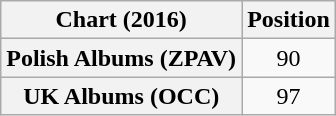<table class="wikitable plainrowheaders" style="text-align:center">
<tr>
<th>Chart (2016)</th>
<th>Position</th>
</tr>
<tr>
<th scope="row">Polish Albums (ZPAV)</th>
<td>90</td>
</tr>
<tr>
<th scope="row">UK Albums (OCC)</th>
<td>97</td>
</tr>
</table>
